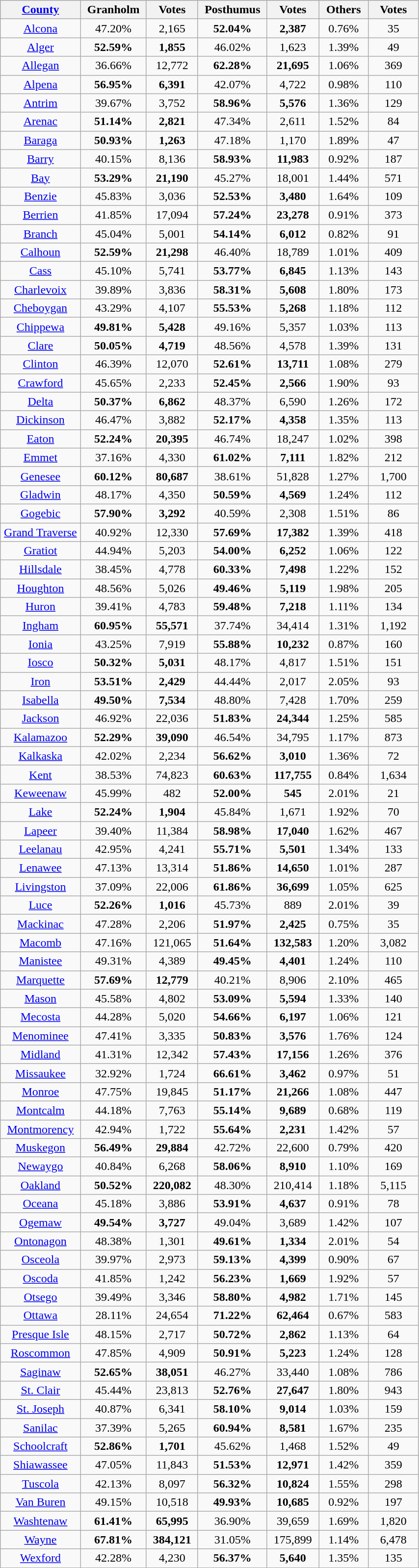<table class="wikitable sortable" style="width:45%">
<tr style="background:lightgrey;">
<th style="width:10%;"><a href='#'>County</a></th>
<th style="width:10%;">Granholm</th>
<th style="width:10%;">Votes</th>
<th style="width:10%;">Posthumus</th>
<th style="width:10%;">Votes</th>
<th style="width:10%;">Others</th>
<th style="width:10%;">Votes</th>
</tr>
<tr>
<td align="center" ><a href='#'>Alcona</a></td>
<td style="text-align:center;">47.20%</td>
<td style="text-align:center;">2,165</td>
<td style="text-align:center;"><strong>52.04%</strong></td>
<td style="text-align:center;"><strong>2,387</strong></td>
<td style="text-align:center;">0.76%</td>
<td style="text-align:center;">35</td>
</tr>
<tr>
<td align="center" ><a href='#'>Alger</a></td>
<td style="text-align:center;"><strong>52.59%</strong></td>
<td style="text-align:center;"><strong>1,855</strong></td>
<td style="text-align:center;">46.02%</td>
<td style="text-align:center;">1,623</td>
<td style="text-align:center;">1.39%</td>
<td style="text-align:center;">49</td>
</tr>
<tr>
<td align="center" ><a href='#'>Allegan</a></td>
<td style="text-align:center;">36.66%</td>
<td style="text-align:center;">12,772</td>
<td style="text-align:center;"><strong>62.28%</strong></td>
<td style="text-align:center;"><strong>21,695</strong></td>
<td style="text-align:center;">1.06%</td>
<td style="text-align:center;">369</td>
</tr>
<tr>
<td align="center" ><a href='#'>Alpena</a></td>
<td style="text-align:center;"><strong>56.95%</strong></td>
<td style="text-align:center;"><strong>6,391</strong></td>
<td style="text-align:center;">42.07%</td>
<td style="text-align:center;">4,722</td>
<td style="text-align:center;">0.98%</td>
<td style="text-align:center;">110</td>
</tr>
<tr>
<td align="center" ><a href='#'>Antrim</a></td>
<td style="text-align:center;">39.67%</td>
<td style="text-align:center;">3,752</td>
<td style="text-align:center;"><strong>58.96%</strong></td>
<td style="text-align:center;"><strong>5,576</strong></td>
<td style="text-align:center;">1.36%</td>
<td style="text-align:center;">129</td>
</tr>
<tr>
<td align="center" ><a href='#'>Arenac</a></td>
<td style="text-align:center;"><strong>51.14%</strong></td>
<td style="text-align:center;"><strong>2,821</strong></td>
<td style="text-align:center;">47.34%</td>
<td style="text-align:center;">2,611</td>
<td style="text-align:center;">1.52%</td>
<td style="text-align:center;">84</td>
</tr>
<tr>
<td align="center" ><a href='#'>Baraga</a></td>
<td style="text-align:center;"><strong>50.93%</strong></td>
<td style="text-align:center;"><strong>1,263</strong></td>
<td style="text-align:center;">47.18%</td>
<td style="text-align:center;">1,170</td>
<td style="text-align:center;">1.89%</td>
<td style="text-align:center;">47</td>
</tr>
<tr>
<td align="center" ><a href='#'>Barry</a></td>
<td style="text-align:center;">40.15%</td>
<td style="text-align:center;">8,136</td>
<td style="text-align:center;"><strong>58.93%</strong></td>
<td style="text-align:center;"><strong>11,983</strong></td>
<td style="text-align:center;">0.92%</td>
<td style="text-align:center;">187</td>
</tr>
<tr>
<td align="center" ><a href='#'>Bay</a></td>
<td style="text-align:center;"><strong>53.29%</strong></td>
<td style="text-align:center;"><strong>21,190</strong></td>
<td style="text-align:center;">45.27%</td>
<td style="text-align:center;">18,001</td>
<td style="text-align:center;">1.44%</td>
<td style="text-align:center;">571</td>
</tr>
<tr>
<td align="center" ><a href='#'>Benzie</a></td>
<td style="text-align:center;">45.83%</td>
<td style="text-align:center;">3,036</td>
<td style="text-align:center;"><strong>52.53%</strong></td>
<td style="text-align:center;"><strong>3,480</strong></td>
<td style="text-align:center;">1.64%</td>
<td style="text-align:center;">109</td>
</tr>
<tr>
<td align="center" ><a href='#'>Berrien</a></td>
<td style="text-align:center;">41.85%</td>
<td style="text-align:center;">17,094</td>
<td style="text-align:center;"><strong>57.24%</strong></td>
<td style="text-align:center;"><strong>23,278</strong></td>
<td style="text-align:center;">0.91%</td>
<td style="text-align:center;">373</td>
</tr>
<tr>
<td align="center" ><a href='#'>Branch</a></td>
<td style="text-align:center;">45.04%</td>
<td style="text-align:center;">5,001</td>
<td style="text-align:center;"><strong>54.14%</strong></td>
<td style="text-align:center;"><strong>6,012</strong></td>
<td style="text-align:center;">0.82%</td>
<td style="text-align:center;">91</td>
</tr>
<tr>
<td align="center" ><a href='#'>Calhoun</a></td>
<td style="text-align:center;"><strong>52.59%</strong></td>
<td style="text-align:center;"><strong>21,298</strong></td>
<td style="text-align:center;">46.40%</td>
<td style="text-align:center;">18,789</td>
<td style="text-align:center;">1.01%</td>
<td style="text-align:center;">409</td>
</tr>
<tr>
<td align="center" ><a href='#'>Cass</a></td>
<td style="text-align:center;">45.10%</td>
<td style="text-align:center;">5,741</td>
<td style="text-align:center;"><strong>53.77%</strong></td>
<td style="text-align:center;"><strong>6,845</strong></td>
<td style="text-align:center;">1.13%</td>
<td style="text-align:center;">143</td>
</tr>
<tr>
<td align="center" ><a href='#'>Charlevoix</a></td>
<td style="text-align:center;">39.89%</td>
<td style="text-align:center;">3,836</td>
<td style="text-align:center;"><strong>58.31%</strong></td>
<td style="text-align:center;"><strong>5,608</strong></td>
<td style="text-align:center;">1.80%</td>
<td style="text-align:center;">173</td>
</tr>
<tr>
<td align="center" ><a href='#'>Cheboygan</a></td>
<td style="text-align:center;">43.29%</td>
<td style="text-align:center;">4,107</td>
<td style="text-align:center;"><strong>55.53%</strong></td>
<td style="text-align:center;"><strong>5,268</strong></td>
<td style="text-align:center;">1.18%</td>
<td style="text-align:center;">112</td>
</tr>
<tr>
<td align="center" ><a href='#'>Chippewa</a></td>
<td style="text-align:center;"><strong>49.81%</strong></td>
<td style="text-align:center;"><strong>5,428</strong></td>
<td style="text-align:center;">49.16%</td>
<td style="text-align:center;">5,357</td>
<td style="text-align:center;">1.03%</td>
<td style="text-align:center;">113</td>
</tr>
<tr>
<td align="center" ><a href='#'>Clare</a></td>
<td style="text-align:center;"><strong>50.05%</strong></td>
<td style="text-align:center;"><strong>4,719</strong></td>
<td style="text-align:center;">48.56%</td>
<td style="text-align:center;">4,578</td>
<td style="text-align:center;">1.39%</td>
<td style="text-align:center;">131</td>
</tr>
<tr>
<td align="center" ><a href='#'>Clinton</a></td>
<td style="text-align:center;">46.39%</td>
<td style="text-align:center;">12,070</td>
<td style="text-align:center;"><strong>52.61%</strong></td>
<td style="text-align:center;"><strong>13,711</strong></td>
<td style="text-align:center;">1.08%</td>
<td style="text-align:center;">279</td>
</tr>
<tr>
<td align="center" ><a href='#'>Crawford</a></td>
<td style="text-align:center;">45.65%</td>
<td style="text-align:center;">2,233</td>
<td style="text-align:center;"><strong>52.45%</strong></td>
<td style="text-align:center;"><strong>2,566</strong></td>
<td style="text-align:center;">1.90%</td>
<td style="text-align:center;">93</td>
</tr>
<tr>
<td align="center" ><a href='#'>Delta</a></td>
<td style="text-align:center;"><strong>50.37%</strong></td>
<td style="text-align:center;"><strong>6,862</strong></td>
<td style="text-align:center;">48.37%</td>
<td style="text-align:center;">6,590</td>
<td style="text-align:center;">1.26%</td>
<td style="text-align:center;">172</td>
</tr>
<tr>
<td align="center" ><a href='#'>Dickinson</a></td>
<td style="text-align:center;">46.47%</td>
<td style="text-align:center;">3,882</td>
<td style="text-align:center;"><strong>52.17%</strong></td>
<td style="text-align:center;"><strong>4,358</strong></td>
<td style="text-align:center;">1.35%</td>
<td style="text-align:center;">113</td>
</tr>
<tr>
<td align="center" ><a href='#'>Eaton</a></td>
<td style="text-align:center;"><strong>52.24%</strong></td>
<td style="text-align:center;"><strong>20,395</strong></td>
<td style="text-align:center;">46.74%</td>
<td style="text-align:center;">18,247</td>
<td style="text-align:center;">1.02%</td>
<td style="text-align:center;">398</td>
</tr>
<tr>
<td align="center" ><a href='#'>Emmet</a></td>
<td style="text-align:center;">37.16%</td>
<td style="text-align:center;">4,330</td>
<td style="text-align:center;"><strong>61.02%</strong></td>
<td style="text-align:center;"><strong>7,111</strong></td>
<td style="text-align:center;">1.82%</td>
<td style="text-align:center;">212</td>
</tr>
<tr>
<td align="center" ><a href='#'>Genesee</a></td>
<td style="text-align:center;"><strong>60.12%</strong></td>
<td style="text-align:center;"><strong>80,687</strong></td>
<td style="text-align:center;">38.61%</td>
<td style="text-align:center;">51,828</td>
<td style="text-align:center;">1.27%</td>
<td style="text-align:center;">1,700</td>
</tr>
<tr>
<td align="center" ><a href='#'>Gladwin</a></td>
<td style="text-align:center;">48.17%</td>
<td style="text-align:center;">4,350</td>
<td style="text-align:center;"><strong>50.59%</strong></td>
<td style="text-align:center;"><strong>4,569</strong></td>
<td style="text-align:center;">1.24%</td>
<td style="text-align:center;">112</td>
</tr>
<tr>
<td align="center" ><a href='#'>Gogebic</a></td>
<td style="text-align:center;"><strong>57.90%</strong></td>
<td style="text-align:center;"><strong>3,292</strong></td>
<td style="text-align:center;">40.59%</td>
<td style="text-align:center;">2,308</td>
<td style="text-align:center;">1.51%</td>
<td style="text-align:center;">86</td>
</tr>
<tr>
<td align="center" ><a href='#'>Grand Traverse</a></td>
<td style="text-align:center;">40.92%</td>
<td style="text-align:center;">12,330</td>
<td style="text-align:center;"><strong>57.69%</strong></td>
<td style="text-align:center;"><strong>17,382</strong></td>
<td style="text-align:center;">1.39%</td>
<td style="text-align:center;">418</td>
</tr>
<tr>
<td align="center" ><a href='#'>Gratiot</a></td>
<td style="text-align:center;">44.94%</td>
<td style="text-align:center;">5,203</td>
<td style="text-align:center;"><strong>54.00%</strong></td>
<td style="text-align:center;"><strong>6,252</strong></td>
<td style="text-align:center;">1.06%</td>
<td style="text-align:center;">122</td>
</tr>
<tr>
<td align="center" ><a href='#'>Hillsdale</a></td>
<td style="text-align:center;">38.45%</td>
<td style="text-align:center;">4,778</td>
<td style="text-align:center;"><strong>60.33%</strong></td>
<td style="text-align:center;"><strong>7,498</strong></td>
<td style="text-align:center;">1.22%</td>
<td style="text-align:center;">152</td>
</tr>
<tr>
<td align="center" ><a href='#'>Houghton</a></td>
<td style="text-align:center;">48.56%</td>
<td style="text-align:center;">5,026</td>
<td style="text-align:center;"><strong>49.46%</strong></td>
<td style="text-align:center;"><strong>5,119</strong></td>
<td style="text-align:center;">1.98%</td>
<td style="text-align:center;">205</td>
</tr>
<tr>
<td align="center" ><a href='#'>Huron</a></td>
<td style="text-align:center;">39.41%</td>
<td style="text-align:center;">4,783</td>
<td style="text-align:center;"><strong>59.48%</strong></td>
<td style="text-align:center;"><strong>7,218</strong></td>
<td style="text-align:center;">1.11%</td>
<td style="text-align:center;">134</td>
</tr>
<tr>
<td align="center" ><a href='#'>Ingham</a></td>
<td style="text-align:center;"><strong>60.95%</strong></td>
<td style="text-align:center;"><strong>55,571</strong></td>
<td style="text-align:center;">37.74%</td>
<td style="text-align:center;">34,414</td>
<td style="text-align:center;">1.31%</td>
<td style="text-align:center;">1,192</td>
</tr>
<tr>
<td align="center" ><a href='#'>Ionia</a></td>
<td style="text-align:center;">43.25%</td>
<td style="text-align:center;">7,919</td>
<td style="text-align:center;"><strong>55.88%</strong></td>
<td style="text-align:center;"><strong>10,232</strong></td>
<td style="text-align:center;">0.87%</td>
<td style="text-align:center;">160</td>
</tr>
<tr>
<td align="center" ><a href='#'>Iosco</a></td>
<td style="text-align:center;"><strong>50.32%</strong></td>
<td style="text-align:center;"><strong>5,031</strong></td>
<td style="text-align:center;">48.17%</td>
<td style="text-align:center;">4,817</td>
<td style="text-align:center;">1.51%</td>
<td style="text-align:center;">151</td>
</tr>
<tr>
<td align="center" ><a href='#'>Iron</a></td>
<td style="text-align:center;"><strong>53.51%</strong></td>
<td style="text-align:center;"><strong>2,429</strong></td>
<td style="text-align:center;">44.44%</td>
<td style="text-align:center;">2,017</td>
<td style="text-align:center;">2.05%</td>
<td style="text-align:center;">93</td>
</tr>
<tr>
<td align="center" ><a href='#'>Isabella</a></td>
<td style="text-align:center;"><strong>49.50%</strong></td>
<td style="text-align:center;"><strong>7,534</strong></td>
<td style="text-align:center;">48.80%</td>
<td style="text-align:center;">7,428</td>
<td style="text-align:center;">1.70%</td>
<td style="text-align:center;">259</td>
</tr>
<tr>
<td align="center" ><a href='#'>Jackson</a></td>
<td style="text-align:center;">46.92%</td>
<td style="text-align:center;">22,036</td>
<td style="text-align:center;"><strong>51.83%</strong></td>
<td style="text-align:center;"><strong>24,344</strong></td>
<td style="text-align:center;">1.25%</td>
<td style="text-align:center;">585</td>
</tr>
<tr>
<td align="center" ><a href='#'>Kalamazoo</a></td>
<td style="text-align:center;"><strong>52.29%</strong></td>
<td style="text-align:center;"><strong>39,090</strong></td>
<td style="text-align:center;">46.54%</td>
<td style="text-align:center;">34,795</td>
<td style="text-align:center;">1.17%</td>
<td style="text-align:center;">873</td>
</tr>
<tr>
<td align="center" ><a href='#'>Kalkaska</a></td>
<td style="text-align:center;">42.02%</td>
<td style="text-align:center;">2,234</td>
<td style="text-align:center;"><strong>56.62%</strong></td>
<td style="text-align:center;"><strong>3,010</strong></td>
<td style="text-align:center;">1.36%</td>
<td style="text-align:center;">72</td>
</tr>
<tr>
<td align="center" ><a href='#'>Kent</a></td>
<td style="text-align:center;">38.53%</td>
<td style="text-align:center;">74,823</td>
<td style="text-align:center;"><strong>60.63%</strong></td>
<td style="text-align:center;"><strong>117,755</strong></td>
<td style="text-align:center;">0.84%</td>
<td style="text-align:center;">1,634</td>
</tr>
<tr>
<td align="center" ><a href='#'>Keweenaw</a></td>
<td style="text-align:center;">45.99%</td>
<td style="text-align:center;">482</td>
<td style="text-align:center;"><strong>52.00%</strong></td>
<td style="text-align:center;"><strong>545</strong></td>
<td style="text-align:center;">2.01%</td>
<td style="text-align:center;">21</td>
</tr>
<tr>
<td align="center" ><a href='#'>Lake</a></td>
<td style="text-align:center;"><strong>52.24%</strong></td>
<td style="text-align:center;"><strong>1,904</strong></td>
<td style="text-align:center;">45.84%</td>
<td style="text-align:center;">1,671</td>
<td style="text-align:center;">1.92%</td>
<td style="text-align:center;">70</td>
</tr>
<tr>
<td align="center" ><a href='#'>Lapeer</a></td>
<td style="text-align:center;">39.40%</td>
<td style="text-align:center;">11,384</td>
<td style="text-align:center;"><strong>58.98%</strong></td>
<td style="text-align:center;"><strong>17,040</strong></td>
<td style="text-align:center;">1.62%</td>
<td style="text-align:center;">467</td>
</tr>
<tr>
<td align="center" ><a href='#'>Leelanau</a></td>
<td style="text-align:center;">42.95%</td>
<td style="text-align:center;">4,241</td>
<td style="text-align:center;"><strong>55.71%</strong></td>
<td style="text-align:center;"><strong>5,501</strong></td>
<td style="text-align:center;">1.34%</td>
<td style="text-align:center;">133</td>
</tr>
<tr>
<td align="center" ><a href='#'>Lenawee</a></td>
<td style="text-align:center;">47.13%</td>
<td style="text-align:center;">13,314</td>
<td style="text-align:center;"><strong>51.86%</strong></td>
<td style="text-align:center;"><strong>14,650</strong></td>
<td style="text-align:center;">1.01%</td>
<td style="text-align:center;">287</td>
</tr>
<tr>
<td align="center" ><a href='#'>Livingston</a></td>
<td style="text-align:center;">37.09%</td>
<td style="text-align:center;">22,006</td>
<td style="text-align:center;"><strong>61.86%</strong></td>
<td style="text-align:center;"><strong>36,699</strong></td>
<td style="text-align:center;">1.05%</td>
<td style="text-align:center;">625</td>
</tr>
<tr>
<td align="center" ><a href='#'>Luce</a></td>
<td style="text-align:center;"><strong>52.26%</strong></td>
<td style="text-align:center;"><strong>1,016</strong></td>
<td style="text-align:center;">45.73%</td>
<td style="text-align:center;">889</td>
<td style="text-align:center;">2.01%</td>
<td style="text-align:center;">39</td>
</tr>
<tr>
<td align="center" ><a href='#'>Mackinac</a></td>
<td style="text-align:center;">47.28%</td>
<td style="text-align:center;">2,206</td>
<td style="text-align:center;"><strong>51.97%</strong></td>
<td style="text-align:center;"><strong>2,425</strong></td>
<td style="text-align:center;">0.75%</td>
<td style="text-align:center;">35</td>
</tr>
<tr>
<td align="center" ><a href='#'>Macomb</a></td>
<td style="text-align:center;">47.16%</td>
<td style="text-align:center;">121,065</td>
<td style="text-align:center;"><strong>51.64%</strong></td>
<td style="text-align:center;"><strong>132,583</strong></td>
<td style="text-align:center;">1.20%</td>
<td style="text-align:center;">3,082</td>
</tr>
<tr>
<td align="center" ><a href='#'>Manistee</a></td>
<td style="text-align:center;">49.31%</td>
<td style="text-align:center;">4,389</td>
<td style="text-align:center;"><strong>49.45%</strong></td>
<td style="text-align:center;"><strong>4,401</strong></td>
<td style="text-align:center;">1.24%</td>
<td style="text-align:center;">110</td>
</tr>
<tr>
<td align="center" ><a href='#'>Marquette</a></td>
<td style="text-align:center;"><strong>57.69%</strong></td>
<td style="text-align:center;"><strong>12,779</strong></td>
<td style="text-align:center;">40.21%</td>
<td style="text-align:center;">8,906</td>
<td style="text-align:center;">2.10%</td>
<td style="text-align:center;">465</td>
</tr>
<tr>
<td align="center" ><a href='#'>Mason</a></td>
<td style="text-align:center;">45.58%</td>
<td style="text-align:center;">4,802</td>
<td style="text-align:center;"><strong>53.09%</strong></td>
<td style="text-align:center;"><strong>5,594</strong></td>
<td style="text-align:center;">1.33%</td>
<td style="text-align:center;">140</td>
</tr>
<tr>
<td align="center" ><a href='#'>Mecosta</a></td>
<td style="text-align:center;">44.28%</td>
<td style="text-align:center;">5,020</td>
<td style="text-align:center;"><strong>54.66%</strong></td>
<td style="text-align:center;"><strong>6,197</strong></td>
<td style="text-align:center;">1.06%</td>
<td style="text-align:center;">121</td>
</tr>
<tr>
<td align="center" ><a href='#'>Menominee</a></td>
<td style="text-align:center;">47.41%</td>
<td style="text-align:center;">3,335</td>
<td style="text-align:center;"><strong>50.83%</strong></td>
<td style="text-align:center;"><strong>3,576</strong></td>
<td style="text-align:center;">1.76%</td>
<td style="text-align:center;">124</td>
</tr>
<tr>
<td align="center" ><a href='#'>Midland</a></td>
<td style="text-align:center;">41.31%</td>
<td style="text-align:center;">12,342</td>
<td style="text-align:center;"><strong>57.43%</strong></td>
<td style="text-align:center;"><strong>17,156</strong></td>
<td style="text-align:center;">1.26%</td>
<td style="text-align:center;">376</td>
</tr>
<tr>
<td align="center" ><a href='#'>Missaukee</a></td>
<td style="text-align:center;">32.92%</td>
<td style="text-align:center;">1,724</td>
<td style="text-align:center;"><strong>66.61%</strong></td>
<td style="text-align:center;"><strong>3,462</strong></td>
<td style="text-align:center;">0.97%</td>
<td style="text-align:center;">51</td>
</tr>
<tr>
<td align="center" ><a href='#'>Monroe</a></td>
<td style="text-align:center;">47.75%</td>
<td style="text-align:center;">19,845</td>
<td style="text-align:center;"><strong>51.17%</strong></td>
<td style="text-align:center;"><strong>21,266</strong></td>
<td style="text-align:center;">1.08%</td>
<td style="text-align:center;">447</td>
</tr>
<tr>
<td align="center" ><a href='#'>Montcalm</a></td>
<td style="text-align:center;">44.18%</td>
<td style="text-align:center;">7,763</td>
<td style="text-align:center;"><strong>55.14%</strong></td>
<td style="text-align:center;"><strong>9,689</strong></td>
<td style="text-align:center;">0.68%</td>
<td style="text-align:center;">119</td>
</tr>
<tr>
<td align="center" ><a href='#'>Montmorency</a></td>
<td style="text-align:center;">42.94%</td>
<td style="text-align:center;">1,722</td>
<td style="text-align:center;"><strong>55.64%</strong></td>
<td style="text-align:center;"><strong>2,231</strong></td>
<td style="text-align:center;">1.42%</td>
<td style="text-align:center;">57</td>
</tr>
<tr>
<td align="center" ><a href='#'>Muskegon</a></td>
<td style="text-align:center;"><strong>56.49%</strong></td>
<td style="text-align:center;"><strong>29,884</strong></td>
<td style="text-align:center;">42.72%</td>
<td style="text-align:center;">22,600</td>
<td style="text-align:center;">0.79%</td>
<td style="text-align:center;">420</td>
</tr>
<tr>
<td align="center" ><a href='#'>Newaygo</a></td>
<td style="text-align:center;">40.84%</td>
<td style="text-align:center;">6,268</td>
<td style="text-align:center;"><strong>58.06%</strong></td>
<td style="text-align:center;"><strong>8,910</strong></td>
<td style="text-align:center;">1.10%</td>
<td style="text-align:center;">169</td>
</tr>
<tr>
<td align="center" ><a href='#'>Oakland</a></td>
<td style="text-align:center;"><strong>50.52%</strong></td>
<td style="text-align:center;"><strong>220,082</strong></td>
<td style="text-align:center;">48.30%</td>
<td style="text-align:center;">210,414</td>
<td style="text-align:center;">1.18%</td>
<td style="text-align:center;">5,115</td>
</tr>
<tr>
<td align="center" ><a href='#'>Oceana</a></td>
<td style="text-align:center;">45.18%</td>
<td style="text-align:center;">3,886</td>
<td style="text-align:center;"><strong>53.91%</strong></td>
<td style="text-align:center;"><strong>4,637</strong></td>
<td style="text-align:center;">0.91%</td>
<td style="text-align:center;">78</td>
</tr>
<tr>
<td align="center" ><a href='#'>Ogemaw</a></td>
<td style="text-align:center;"><strong>49.54%</strong></td>
<td style="text-align:center;"><strong>3,727</strong></td>
<td style="text-align:center;">49.04%</td>
<td style="text-align:center;">3,689</td>
<td style="text-align:center;">1.42%</td>
<td style="text-align:center;">107</td>
</tr>
<tr>
<td align="center" ><a href='#'>Ontonagon</a></td>
<td style="text-align:center;">48.38%</td>
<td style="text-align:center;">1,301</td>
<td style="text-align:center;"><strong>49.61%</strong></td>
<td style="text-align:center;"><strong>1,334</strong></td>
<td style="text-align:center;">2.01%</td>
<td style="text-align:center;">54</td>
</tr>
<tr>
<td align="center" ><a href='#'>Osceola</a></td>
<td style="text-align:center;">39.97%</td>
<td style="text-align:center;">2,973</td>
<td style="text-align:center;"><strong>59.13%</strong></td>
<td style="text-align:center;"><strong>4,399</strong></td>
<td style="text-align:center;">0.90%</td>
<td style="text-align:center;">67</td>
</tr>
<tr>
<td align="center" ><a href='#'>Oscoda</a></td>
<td style="text-align:center;">41.85%</td>
<td style="text-align:center;">1,242</td>
<td style="text-align:center;"><strong>56.23%</strong></td>
<td style="text-align:center;"><strong>1,669</strong></td>
<td style="text-align:center;">1.92%</td>
<td style="text-align:center;">57</td>
</tr>
<tr>
<td align="center" ><a href='#'>Otsego</a></td>
<td style="text-align:center;">39.49%</td>
<td style="text-align:center;">3,346</td>
<td style="text-align:center;"><strong>58.80%</strong></td>
<td style="text-align:center;"><strong>4,982</strong></td>
<td style="text-align:center;">1.71%</td>
<td style="text-align:center;">145</td>
</tr>
<tr>
<td align="center" ><a href='#'>Ottawa</a></td>
<td style="text-align:center;">28.11%</td>
<td style="text-align:center;">24,654</td>
<td style="text-align:center;"><strong>71.22%</strong></td>
<td style="text-align:center;"><strong>62,464</strong></td>
<td style="text-align:center;">0.67%</td>
<td style="text-align:center;">583</td>
</tr>
<tr>
<td align="center" ><a href='#'>Presque Isle</a></td>
<td style="text-align:center;">48.15%</td>
<td style="text-align:center;">2,717</td>
<td style="text-align:center;"><strong>50.72%</strong></td>
<td style="text-align:center;"><strong>2,862</strong></td>
<td style="text-align:center;">1.13%</td>
<td style="text-align:center;">64</td>
</tr>
<tr>
<td align="center" ><a href='#'>Roscommon</a></td>
<td style="text-align:center;">47.85%</td>
<td style="text-align:center;">4,909</td>
<td style="text-align:center;"><strong>50.91%</strong></td>
<td style="text-align:center;"><strong>5,223</strong></td>
<td style="text-align:center;">1.24%</td>
<td style="text-align:center;">128</td>
</tr>
<tr>
<td align="center" ><a href='#'>Saginaw</a></td>
<td style="text-align:center;"><strong>52.65%</strong></td>
<td style="text-align:center;"><strong>38,051</strong></td>
<td style="text-align:center;">46.27%</td>
<td style="text-align:center;">33,440</td>
<td style="text-align:center;">1.08%</td>
<td style="text-align:center;">786</td>
</tr>
<tr>
<td align="center" ><a href='#'>St. Clair</a></td>
<td style="text-align:center;">45.44%</td>
<td style="text-align:center;">23,813</td>
<td style="text-align:center;"><strong>52.76%</strong></td>
<td style="text-align:center;"><strong>27,647</strong></td>
<td style="text-align:center;">1.80%</td>
<td style="text-align:center;">943</td>
</tr>
<tr>
<td align="center" ><a href='#'>St. Joseph</a></td>
<td style="text-align:center;">40.87%</td>
<td style="text-align:center;">6,341</td>
<td style="text-align:center;"><strong>58.10%</strong></td>
<td style="text-align:center;"><strong>9,014</strong></td>
<td style="text-align:center;">1.03%</td>
<td style="text-align:center;">159</td>
</tr>
<tr>
<td align="center" ><a href='#'>Sanilac</a></td>
<td style="text-align:center;">37.39%</td>
<td style="text-align:center;">5,265</td>
<td style="text-align:center;"><strong>60.94%</strong></td>
<td style="text-align:center;"><strong>8,581</strong></td>
<td style="text-align:center;">1.67%</td>
<td style="text-align:center;">235</td>
</tr>
<tr>
<td align="center" ><a href='#'>Schoolcraft</a></td>
<td style="text-align:center;"><strong>52.86%</strong></td>
<td style="text-align:center;"><strong>1,701</strong></td>
<td style="text-align:center;">45.62%</td>
<td style="text-align:center;">1,468</td>
<td style="text-align:center;">1.52%</td>
<td style="text-align:center;">49</td>
</tr>
<tr>
<td align="center" ><a href='#'>Shiawassee</a></td>
<td style="text-align:center;">47.05%</td>
<td style="text-align:center;">11,843</td>
<td style="text-align:center;"><strong>51.53%</strong></td>
<td style="text-align:center;"><strong>12,971</strong></td>
<td style="text-align:center;">1.42%</td>
<td style="text-align:center;">359</td>
</tr>
<tr>
<td align="center" ><a href='#'>Tuscola</a></td>
<td style="text-align:center;">42.13%</td>
<td style="text-align:center;">8,097</td>
<td style="text-align:center;"><strong>56.32%</strong></td>
<td style="text-align:center;"><strong>10,824</strong></td>
<td style="text-align:center;">1.55%</td>
<td style="text-align:center;">298</td>
</tr>
<tr>
<td align="center" ><a href='#'>Van Buren</a></td>
<td style="text-align:center;">49.15%</td>
<td style="text-align:center;">10,518</td>
<td style="text-align:center;"><strong>49.93%</strong></td>
<td style="text-align:center;"><strong>10,685</strong></td>
<td style="text-align:center;">0.92%</td>
<td style="text-align:center;">197</td>
</tr>
<tr>
<td align="center" ><a href='#'>Washtenaw</a></td>
<td style="text-align:center;"><strong>61.41%</strong></td>
<td style="text-align:center;"><strong>65,995</strong></td>
<td style="text-align:center;">36.90%</td>
<td style="text-align:center;">39,659</td>
<td style="text-align:center;">1.69%</td>
<td style="text-align:center;">1,820</td>
</tr>
<tr>
<td align="center" ><a href='#'>Wayne</a></td>
<td style="text-align:center;"><strong>67.81%</strong></td>
<td style="text-align:center;"><strong>384,121</strong></td>
<td style="text-align:center;">31.05%</td>
<td style="text-align:center;">175,899</td>
<td style="text-align:center;">1.14%</td>
<td style="text-align:center;">6,478</td>
</tr>
<tr>
<td align="center" ><a href='#'>Wexford</a></td>
<td style="text-align:center;">42.28%</td>
<td style="text-align:center;">4,230</td>
<td style="text-align:center;"><strong>56.37%</strong></td>
<td style="text-align:center;"><strong>5,640</strong></td>
<td style="text-align:center;">1.35%</td>
<td style="text-align:center;">135</td>
</tr>
<tr>
</tr>
</table>
